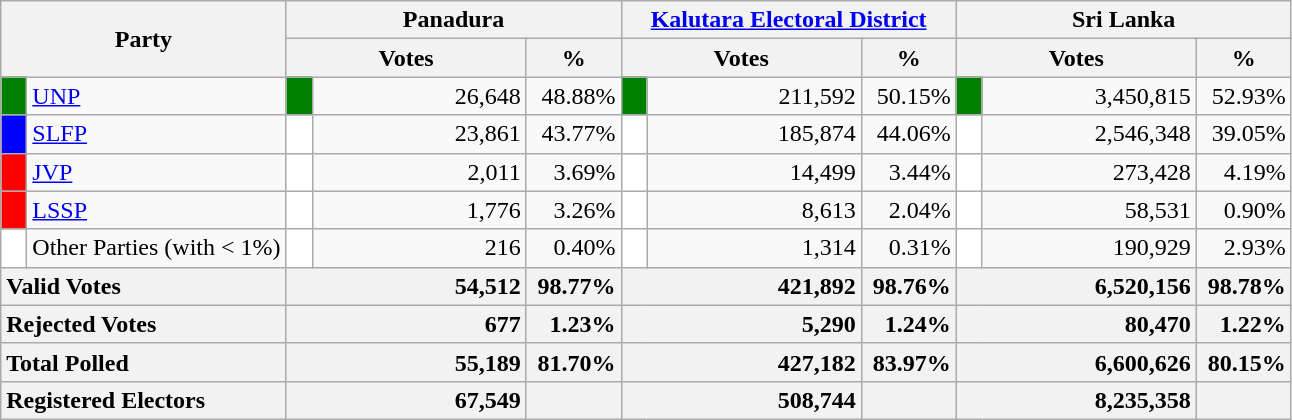<table class="wikitable">
<tr>
<th colspan="2" width="144px"rowspan="2">Party</th>
<th colspan="3" width="216px">Panadura</th>
<th colspan="3" width="216px"><a href='#'>Kalutara Electoral District</a></th>
<th colspan="3" width="216px">Sri Lanka</th>
</tr>
<tr>
<th colspan="2" width="144px">Votes</th>
<th>%</th>
<th colspan="2" width="144px">Votes</th>
<th>%</th>
<th colspan="2" width="144px">Votes</th>
<th>%</th>
</tr>
<tr>
<td style="background-color:green;" width="10px"></td>
<td style="text-align:left;"><a href='#'>UNP</a></td>
<td style="background-color:green;" width="10px"></td>
<td style="text-align:right;">26,648</td>
<td style="text-align:right;">48.88%</td>
<td style="background-color:green;" width="10px"></td>
<td style="text-align:right;">211,592</td>
<td style="text-align:right;">50.15%</td>
<td style="background-color:green;" width="10px"></td>
<td style="text-align:right;">3,450,815</td>
<td style="text-align:right;">52.93%</td>
</tr>
<tr>
<td style="background-color:blue;" width="10px"></td>
<td style="text-align:left;"><a href='#'>SLFP</a></td>
<td style="background-color:white;" width="10px"></td>
<td style="text-align:right;">23,861</td>
<td style="text-align:right;">43.77%</td>
<td style="background-color:white;" width="10px"></td>
<td style="text-align:right;">185,874</td>
<td style="text-align:right;">44.06%</td>
<td style="background-color:white;" width="10px"></td>
<td style="text-align:right;">2,546,348</td>
<td style="text-align:right;">39.05%</td>
</tr>
<tr>
<td style="background-color:red;" width="10px"></td>
<td style="text-align:left;"><a href='#'>JVP</a></td>
<td style="background-color:white;" width="10px"></td>
<td style="text-align:right;">2,011</td>
<td style="text-align:right;">3.69%</td>
<td style="background-color:white;" width="10px"></td>
<td style="text-align:right;">14,499</td>
<td style="text-align:right;">3.44%</td>
<td style="background-color:white;" width="10px"></td>
<td style="text-align:right;">273,428</td>
<td style="text-align:right;">4.19%</td>
</tr>
<tr>
<td style="background-color:red;" width="10px"></td>
<td style="text-align:left;"><a href='#'>LSSP</a></td>
<td style="background-color:white;" width="10px"></td>
<td style="text-align:right;">1,776</td>
<td style="text-align:right;">3.26%</td>
<td style="background-color:white;" width="10px"></td>
<td style="text-align:right;">8,613</td>
<td style="text-align:right;">2.04%</td>
<td style="background-color:white;" width="10px"></td>
<td style="text-align:right;">58,531</td>
<td style="text-align:right;">0.90%</td>
</tr>
<tr>
<td style="background-color:white;" width="10px"></td>
<td style="text-align:left;">Other Parties (with < 1%)</td>
<td style="background-color:white;" width="10px"></td>
<td style="text-align:right;">216</td>
<td style="text-align:right;">0.40%</td>
<td style="background-color:white;" width="10px"></td>
<td style="text-align:right;">1,314</td>
<td style="text-align:right;">0.31%</td>
<td style="background-color:white;" width="10px"></td>
<td style="text-align:right;">190,929</td>
<td style="text-align:right;">2.93%</td>
</tr>
<tr>
<th colspan="2" width="144px"style="text-align:left;">Valid Votes</th>
<th style="text-align:right;"colspan="2" width="144px">54,512</th>
<th style="text-align:right;">98.77%</th>
<th style="text-align:right;"colspan="2" width="144px">421,892</th>
<th style="text-align:right;">98.76%</th>
<th style="text-align:right;"colspan="2" width="144px">6,520,156</th>
<th style="text-align:right;">98.78%</th>
</tr>
<tr>
<th colspan="2" width="144px"style="text-align:left;">Rejected Votes</th>
<th style="text-align:right;"colspan="2" width="144px">677</th>
<th style="text-align:right;">1.23%</th>
<th style="text-align:right;"colspan="2" width="144px">5,290</th>
<th style="text-align:right;">1.24%</th>
<th style="text-align:right;"colspan="2" width="144px">80,470</th>
<th style="text-align:right;">1.22%</th>
</tr>
<tr>
<th colspan="2" width="144px"style="text-align:left;">Total Polled</th>
<th style="text-align:right;"colspan="2" width="144px">55,189</th>
<th style="text-align:right;">81.70%</th>
<th style="text-align:right;"colspan="2" width="144px">427,182</th>
<th style="text-align:right;">83.97%</th>
<th style="text-align:right;"colspan="2" width="144px">6,600,626</th>
<th style="text-align:right;">80.15%</th>
</tr>
<tr>
<th colspan="2" width="144px"style="text-align:left;">Registered Electors</th>
<th style="text-align:right;"colspan="2" width="144px">67,549</th>
<th></th>
<th style="text-align:right;"colspan="2" width="144px">508,744</th>
<th></th>
<th style="text-align:right;"colspan="2" width="144px">8,235,358</th>
<th></th>
</tr>
</table>
